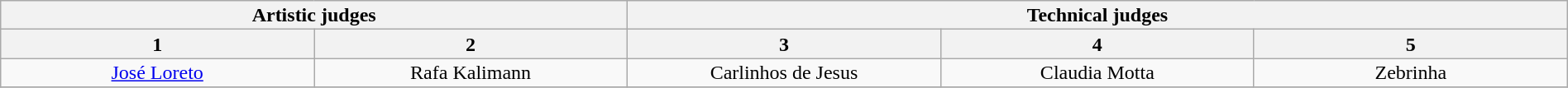<table class="wikitable" style="font-size:100%; line-height:16px; text-align:center" width="100%">
<tr>
<th colspan=2>Artistic judges</th>
<th colspan=3>Technical judges</th>
</tr>
<tr>
<th width="20.0%">1</th>
<th width="20.0%">2</th>
<th width="20.0%">3</th>
<th width="20.0%">4</th>
<th width="20.0%">5</th>
</tr>
<tr>
<td><a href='#'>José Loreto</a></td>
<td>Rafa Kalimann</td>
<td>Carlinhos de Jesus</td>
<td>Claudia Motta</td>
<td>Zebrinha</td>
</tr>
<tr>
</tr>
</table>
